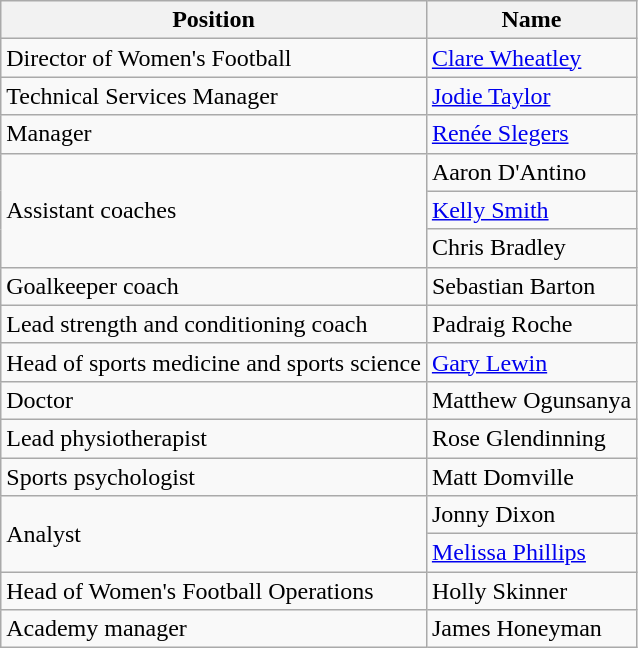<table class="wikitable">
<tr>
<th>Position</th>
<th>Name</th>
</tr>
<tr>
<td>Director of Women's Football</td>
<td><a href='#'>Clare Wheatley</a></td>
</tr>
<tr>
<td>Technical Services Manager</td>
<td><a href='#'>Jodie Taylor</a></td>
</tr>
<tr>
<td>Manager</td>
<td><a href='#'>Renée Slegers</a></td>
</tr>
<tr>
<td rowspan="3">Assistant coaches</td>
<td>Aaron D'Antino</td>
</tr>
<tr>
<td><a href='#'>Kelly Smith</a></td>
</tr>
<tr>
<td>Chris Bradley</td>
</tr>
<tr>
<td>Goalkeeper coach</td>
<td>Sebastian Barton</td>
</tr>
<tr>
<td>Lead strength and conditioning coach</td>
<td>Padraig Roche</td>
</tr>
<tr>
<td>Head of sports medicine and sports science</td>
<td><a href='#'>Gary Lewin</a></td>
</tr>
<tr>
<td>Doctor</td>
<td>Matthew Ogunsanya</td>
</tr>
<tr>
<td>Lead physiotherapist</td>
<td>Rose Glendinning</td>
</tr>
<tr>
<td>Sports psychologist</td>
<td>Matt Domville</td>
</tr>
<tr>
<td rowspan="2">Analyst</td>
<td>Jonny Dixon</td>
</tr>
<tr>
<td><a href='#'>Melissa Phillips</a></td>
</tr>
<tr>
<td>Head of Women's Football Operations</td>
<td>Holly Skinner</td>
</tr>
<tr>
<td>Academy manager</td>
<td>James Honeyman</td>
</tr>
</table>
